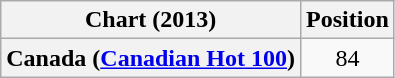<table class="wikitable plainrowheaders" style="text-align:center">
<tr>
<th scope="col">Chart (2013)</th>
<th scope="col">Position</th>
</tr>
<tr>
<th scope="row">Canada (<a href='#'>Canadian Hot 100</a>)</th>
<td>84</td>
</tr>
</table>
